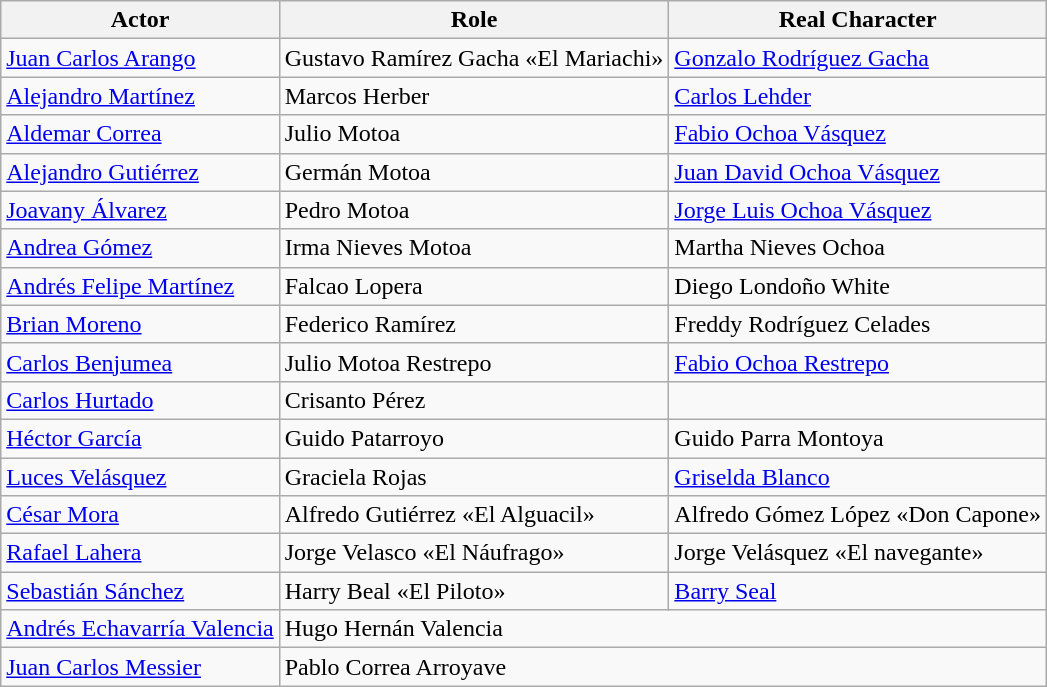<table class="wikitable sortable">
<tr>
<th>Actor</th>
<th>Role</th>
<th>Real Character</th>
</tr>
<tr>
<td><a href='#'>Juan Carlos Arango</a></td>
<td>Gustavo Ramírez Gacha «El Mariachi»</td>
<td><a href='#'>Gonzalo Rodríguez Gacha</a></td>
</tr>
<tr>
<td><a href='#'>Alejandro Martínez</a></td>
<td>Marcos Herber</td>
<td><a href='#'>Carlos Lehder</a></td>
</tr>
<tr>
<td><a href='#'>Aldemar Correa</a></td>
<td>Julio Motoa</td>
<td><a href='#'>Fabio Ochoa Vásquez</a></td>
</tr>
<tr>
<td><a href='#'>Alejandro Gutiérrez</a></td>
<td>Germán Motoa</td>
<td><a href='#'>Juan David Ochoa Vásquez</a></td>
</tr>
<tr>
<td><a href='#'>Joavany Álvarez</a></td>
<td>Pedro Motoa</td>
<td><a href='#'>Jorge Luis Ochoa Vásquez</a></td>
</tr>
<tr>
<td><a href='#'>Andrea Gómez</a></td>
<td>Irma Nieves Motoa</td>
<td>Martha Nieves Ochoa</td>
</tr>
<tr>
<td><a href='#'>Andrés Felipe Martínez</a></td>
<td>Falcao Lopera</td>
<td>Diego Londoño White</td>
</tr>
<tr>
<td><a href='#'>Brian Moreno</a></td>
<td>Federico Ramírez</td>
<td>Freddy Rodríguez Celades</td>
</tr>
<tr>
<td><a href='#'>Carlos Benjumea</a></td>
<td>Julio Motoa Restrepo</td>
<td><a href='#'>Fabio Ochoa Restrepo</a></td>
</tr>
<tr>
<td><a href='#'>Carlos Hurtado</a></td>
<td>Crisanto Pérez</td>
<td></td>
</tr>
<tr>
<td><a href='#'>Héctor García</a></td>
<td>Guido Patarroyo</td>
<td>Guido Parra Montoya</td>
</tr>
<tr>
<td><a href='#'>Luces Velásquez</a></td>
<td>Graciela Rojas</td>
<td><a href='#'>Griselda Blanco</a></td>
</tr>
<tr>
<td><a href='#'>César Mora</a></td>
<td>Alfredo Gutiérrez «El Alguacil»</td>
<td>Alfredo Gómez López «Don Capone»</td>
</tr>
<tr>
<td><a href='#'>Rafael Lahera</a></td>
<td>Jorge Velasco «El Náufrago»</td>
<td>Jorge Velásquez «El navegante»</td>
</tr>
<tr>
<td><a href='#'>Sebastián Sánchez</a></td>
<td>Harry Beal «El Piloto»</td>
<td><a href='#'>Barry Seal</a></td>
</tr>
<tr>
<td><a href='#'>Andrés Echavarría Valencia</a></td>
<td colspan="2">Hugo Hernán Valencia</td>
</tr>
<tr>
<td><a href='#'>Juan Carlos Messier</a></td>
<td colspan="2">Pablo Correa Arroyave</td>
</tr>
</table>
